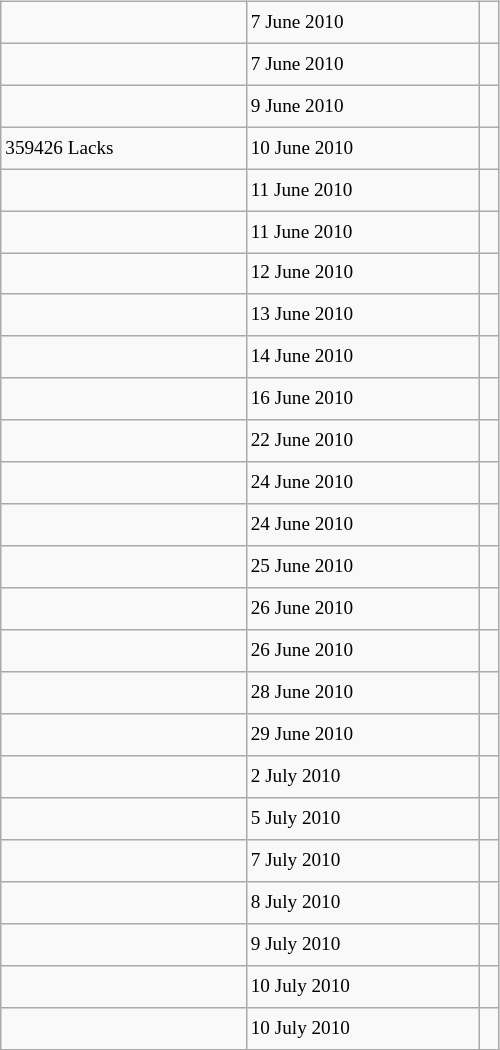<table class="wikitable" style="font-size: 80%; float: left; width: 26em; margin-right: 1em; height: 700px">
<tr>
<td></td>
<td>7 June 2010</td>
<td></td>
</tr>
<tr>
<td></td>
<td>7 June 2010</td>
<td></td>
</tr>
<tr>
<td></td>
<td>9 June 2010</td>
<td></td>
</tr>
<tr>
<td>359426 Lacks</td>
<td>10 June 2010</td>
<td></td>
</tr>
<tr>
<td></td>
<td>11 June 2010</td>
<td></td>
</tr>
<tr>
<td></td>
<td>11 June 2010</td>
<td></td>
</tr>
<tr>
<td></td>
<td>12 June 2010</td>
<td></td>
</tr>
<tr>
<td></td>
<td>13 June 2010</td>
<td></td>
</tr>
<tr>
<td></td>
<td>14 June 2010</td>
<td></td>
</tr>
<tr>
<td></td>
<td>16 June 2010</td>
<td></td>
</tr>
<tr>
<td></td>
<td>22 June 2010</td>
<td></td>
</tr>
<tr>
<td></td>
<td>24 June 2010</td>
<td></td>
</tr>
<tr>
<td></td>
<td>24 June 2010</td>
<td></td>
</tr>
<tr>
<td></td>
<td>25 June 2010</td>
<td></td>
</tr>
<tr>
<td></td>
<td>26 June 2010</td>
<td></td>
</tr>
<tr>
<td></td>
<td>26 June 2010</td>
<td></td>
</tr>
<tr>
<td></td>
<td>28 June 2010</td>
<td></td>
</tr>
<tr>
<td></td>
<td>29 June 2010</td>
<td></td>
</tr>
<tr>
<td></td>
<td>2 July 2010</td>
<td></td>
</tr>
<tr>
<td></td>
<td>5 July 2010</td>
<td></td>
</tr>
<tr>
<td></td>
<td>7 July 2010</td>
<td></td>
</tr>
<tr>
<td></td>
<td>8 July 2010</td>
<td></td>
</tr>
<tr>
<td></td>
<td>9 July 2010</td>
<td></td>
</tr>
<tr>
<td></td>
<td>10 July 2010</td>
<td></td>
</tr>
<tr>
<td></td>
<td>10 July 2010</td>
<td></td>
</tr>
</table>
